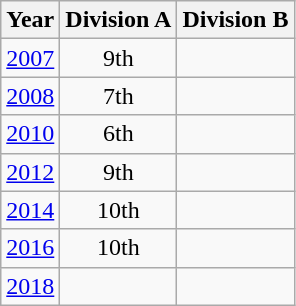<table class="wikitable" style="text-align:center">
<tr>
<th>Year</th>
<th>Division A</th>
<th>Division B</th>
</tr>
<tr>
<td><a href='#'>2007</a></td>
<td>9th</td>
<td></td>
</tr>
<tr>
<td><a href='#'>2008</a></td>
<td>7th</td>
<td></td>
</tr>
<tr>
<td><a href='#'>2010</a></td>
<td>6th</td>
<td></td>
</tr>
<tr>
<td><a href='#'>2012</a></td>
<td>9th</td>
<td></td>
</tr>
<tr>
<td><a href='#'>2014</a></td>
<td>10th</td>
<td></td>
</tr>
<tr>
<td><a href='#'>2016</a></td>
<td>10th</td>
<td></td>
</tr>
<tr>
<td><a href='#'>2018</a></td>
<td></td>
<td></td>
</tr>
</table>
